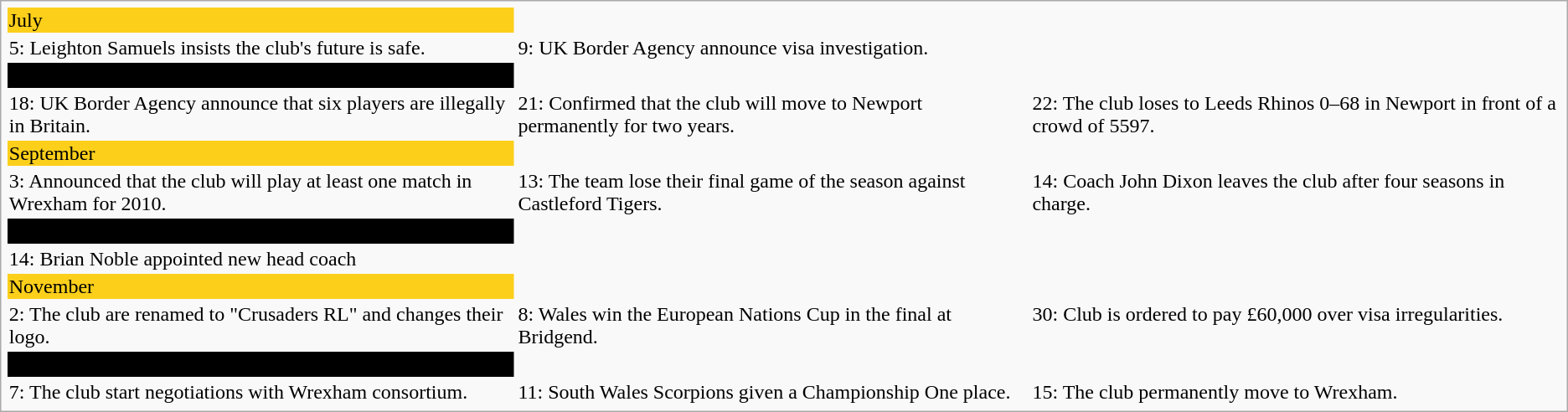<table class="infobox" style="text-align: left;">
<tr>
<td style="background: #FCCF1B"><span>July</span></td>
</tr>
<tr>
<td>5: Leighton Samuels insists the club's future is safe.</td>
<td>9: UK Border Agency announce visa investigation.</td>
</tr>
<tr>
<td style="background: black"><span>August</span></td>
</tr>
<tr>
<td>18: UK Border Agency announce that six players are illegally in Britain.</td>
<td>21: Confirmed that the club will move to Newport permanently for two years.</td>
<td>22: The club loses to Leeds Rhinos 0–68 in Newport in front of a crowd of 5597.</td>
</tr>
<tr>
<td style="background: #FCCF1B">September</td>
</tr>
<tr>
<td>3: Announced that the club will play at least one match in Wrexham for 2010.</td>
<td>13: The team lose their final game of the season against Castleford Tigers.</td>
<td>14: Coach John Dixon leaves the club after four seasons in charge.</td>
</tr>
<tr>
<td style="background: black"><span>October</span></td>
</tr>
<tr>
<td>14: Brian Noble appointed new head coach</td>
</tr>
<tr>
<td style="background: #FCCF1B">November</td>
</tr>
<tr>
<td>2: The club are renamed to "Crusaders RL" and changes their logo.</td>
<td>8: Wales win the European Nations Cup in the final at Bridgend.</td>
<td>30: Club is ordered to pay £60,000 over visa irregularities.</td>
</tr>
<tr>
<td style="background: black"><span>December</span></td>
</tr>
<tr>
<td>7: The club start negotiations with Wrexham consortium.</td>
<td>11: South Wales Scorpions given a Championship One place.</td>
<td>15: The club permanently move to Wrexham.</td>
</tr>
</table>
